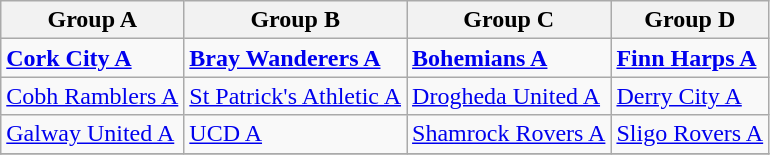<table class="wikitable collapsible">
<tr>
<th>Group A</th>
<th>Group B</th>
<th>Group C</th>
<th>Group D</th>
</tr>
<tr>
<td><strong><a href='#'>Cork City A</a></strong></td>
<td><strong><a href='#'>Bray Wanderers A</a></strong></td>
<td><strong><a href='#'>Bohemians A</a></strong></td>
<td><strong><a href='#'>Finn Harps A</a></strong></td>
</tr>
<tr>
<td><a href='#'>Cobh Ramblers A</a></td>
<td><a href='#'>St Patrick's Athletic A</a></td>
<td><a href='#'>Drogheda United A</a></td>
<td><a href='#'>Derry City A</a></td>
</tr>
<tr>
<td><a href='#'>Galway United A</a></td>
<td><a href='#'>UCD A</a></td>
<td><a href='#'>Shamrock Rovers A</a></td>
<td><a href='#'>Sligo Rovers A</a></td>
</tr>
<tr>
</tr>
</table>
